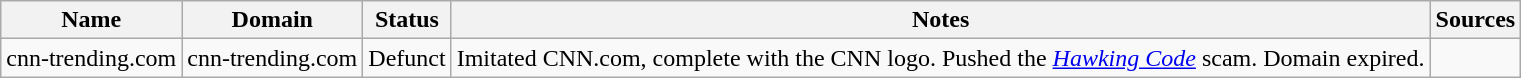<table class="wikitable sortable mw-collapsible mw-collapsed">
<tr>
<th>Name</th>
<th>Domain</th>
<th>Status</th>
<th class="sortable">Notes</th>
<th class="unsortable">Sources</th>
</tr>
<tr>
<td>cnn-trending.com</td>
<td>cnn-trending.com</td>
<td>Defunct</td>
<td>Imitated CNN.com, complete with the CNN logo. Pushed the <em><a href='#'>Hawking Code</a></em> scam. Domain expired.</td>
<td></td>
</tr>
</table>
